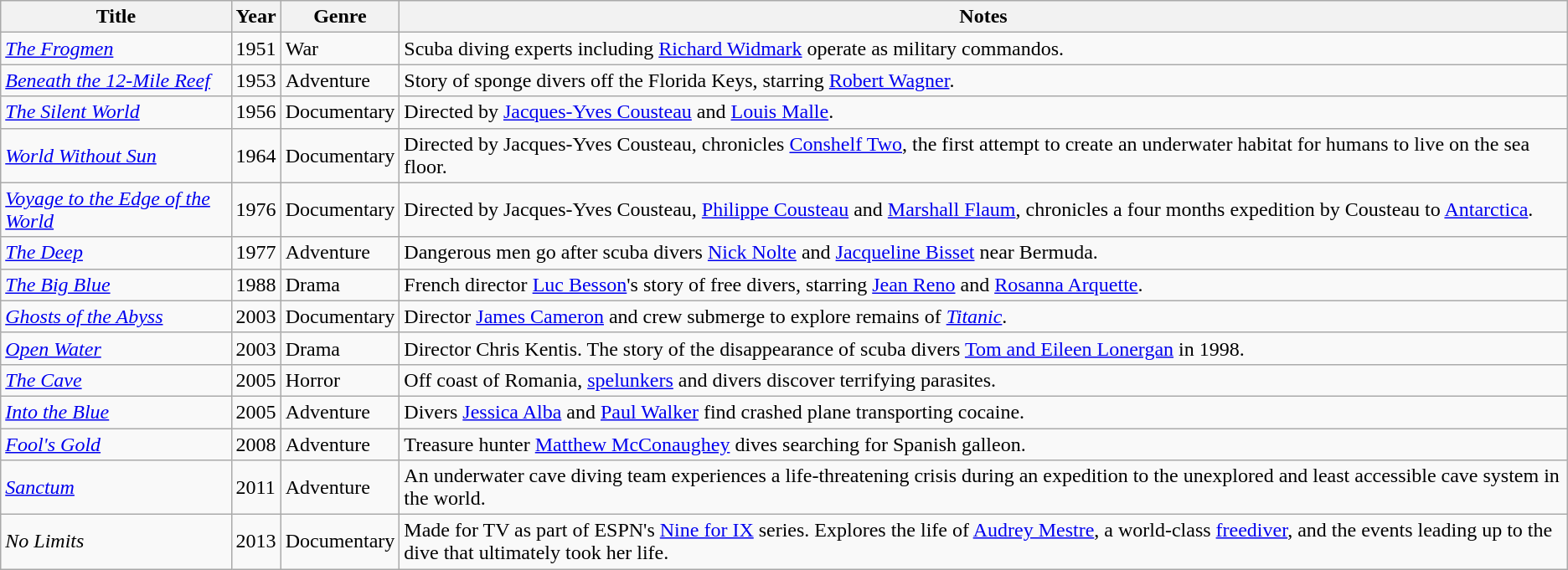<table class="wikitable sortable">
<tr>
<th>Title</th>
<th>Year</th>
<th>Genre</th>
<th>Notes</th>
</tr>
<tr>
<td><em><a href='#'>The Frogmen</a></em></td>
<td>1951</td>
<td>War</td>
<td>Scuba diving experts including <a href='#'>Richard Widmark</a> operate as military commandos.</td>
</tr>
<tr>
<td><em><a href='#'>Beneath the 12-Mile Reef</a></em></td>
<td>1953</td>
<td>Adventure</td>
<td>Story of sponge divers off the Florida Keys, starring <a href='#'>Robert Wagner</a>.</td>
</tr>
<tr>
<td><em><a href='#'>The Silent World</a></em></td>
<td>1956</td>
<td>Documentary</td>
<td>Directed by <a href='#'>Jacques-Yves Cousteau</a> and <a href='#'>Louis Malle</a>.</td>
</tr>
<tr>
<td><em><a href='#'>World Without Sun</a></em></td>
<td>1964</td>
<td>Documentary</td>
<td>Directed by Jacques-Yves Cousteau, chronicles <a href='#'>Conshelf Two</a>, the first attempt to create an underwater habitat for humans to live on the sea floor.</td>
</tr>
<tr>
<td><em><a href='#'>Voyage to the Edge of the World</a></em></td>
<td>1976</td>
<td>Documentary</td>
<td>Directed by Jacques-Yves Cousteau, <a href='#'>Philippe Cousteau</a> and <a href='#'>Marshall Flaum</a>, chronicles a four months expedition by Cousteau to <a href='#'>Antarctica</a>.</td>
</tr>
<tr>
<td><em><a href='#'>The Deep</a></em></td>
<td>1977</td>
<td>Adventure</td>
<td>Dangerous men go after scuba divers <a href='#'>Nick Nolte</a> and <a href='#'>Jacqueline Bisset</a> near Bermuda.</td>
</tr>
<tr>
<td><em><a href='#'>The Big Blue</a></em></td>
<td>1988</td>
<td>Drama</td>
<td>French director <a href='#'>Luc Besson</a>'s story of free divers, starring <a href='#'>Jean Reno</a> and <a href='#'>Rosanna Arquette</a>.</td>
</tr>
<tr>
<td><em><a href='#'>Ghosts of the Abyss</a></em></td>
<td>2003</td>
<td>Documentary</td>
<td>Director <a href='#'>James Cameron</a> and crew submerge to explore remains of <em><a href='#'>Titanic</a></em>.</td>
</tr>
<tr>
<td><em><a href='#'>Open Water</a></em></td>
<td>2003</td>
<td>Drama</td>
<td>Director Chris Kentis. The story of the disappearance of scuba divers <a href='#'>Tom and Eileen Lonergan</a> in 1998.</td>
</tr>
<tr>
<td><em><a href='#'>The Cave</a></em></td>
<td>2005</td>
<td>Horror</td>
<td>Off coast of Romania, <a href='#'>spelunkers</a> and divers discover terrifying parasites.</td>
</tr>
<tr>
<td><em><a href='#'>Into the Blue</a></em></td>
<td>2005</td>
<td>Adventure</td>
<td>Divers <a href='#'>Jessica Alba</a> and <a href='#'>Paul Walker</a> find crashed plane transporting cocaine.</td>
</tr>
<tr>
<td><em><a href='#'>Fool's Gold</a></em></td>
<td>2008</td>
<td>Adventure</td>
<td>Treasure hunter <a href='#'>Matthew McConaughey</a> dives searching for Spanish galleon.</td>
</tr>
<tr>
<td><em><a href='#'>Sanctum</a></em></td>
<td>2011</td>
<td>Adventure</td>
<td>An underwater cave diving team experiences a life-threatening crisis during an expedition to the unexplored and least accessible cave system in the world.</td>
</tr>
<tr>
<td><em>No Limits</em></td>
<td>2013</td>
<td>Documentary</td>
<td>Made for TV as part of ESPN's <a href='#'>Nine for IX</a> series.  Explores the life of <a href='#'>Audrey Mestre</a>, a world-class <a href='#'>freediver</a>, and the events leading up to the dive that ultimately took her life.</td>
</tr>
</table>
